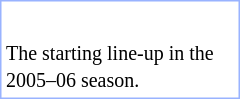<table style="float: right; width: 160px; border: #99B3FF solid 1px">
<tr>
<td><div><br>











</div></td>
</tr>
<tr>
<td><small>The starting line-up in the 2005–06 season. </small></td>
</tr>
</table>
